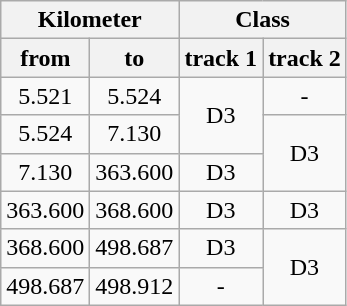<table class="wikitable" style="text-align:center">
<tr>
<th colspan="2">Kilometer</th>
<th colspan="2">Class</th>
</tr>
<tr>
<th>from</th>
<th>to</th>
<th>track 1</th>
<th>track 2</th>
</tr>
<tr>
<td>5.521</td>
<td>5.524</td>
<td rowspan="2">D3</td>
<td>-</td>
</tr>
<tr>
<td>5.524</td>
<td>7.130</td>
<td rowspan="2">D3</td>
</tr>
<tr>
<td>7.130</td>
<td>363.600</td>
<td>D3</td>
</tr>
<tr>
<td>363.600</td>
<td>368.600</td>
<td>D3</td>
<td>D3</td>
</tr>
<tr>
<td>368.600</td>
<td>498.687</td>
<td>D3</td>
<td rowspan="2">D3</td>
</tr>
<tr>
<td>498.687</td>
<td>498.912</td>
<td>-</td>
</tr>
</table>
